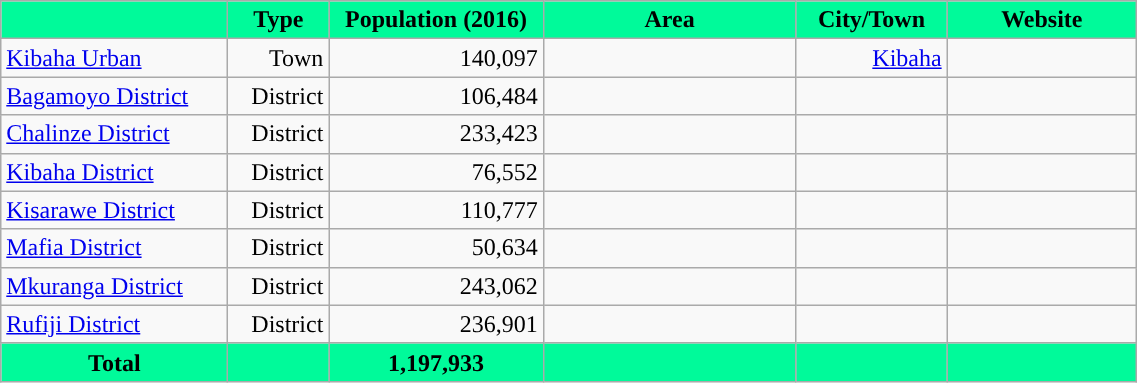<table class="wikitable sortable" style="text-align:right">
<tr>
<th style="width: 18%;background-color:MediumSpringGreen"" class=unsortable></th>
<th scope=col style="width: 8%;background-color:MediumSpringGreen"">Type</th>
<th scope=col style="width: 17%;background-color:MediumSpringGreen">Population (2016)</th>
<th scope=col style="width: 20%;background-color:MediumSpringGreen"">Area</th>
<th scope=col style="width: 12%;background-color:MediumSpringGreen" class=unsortable>City/Town</th>
<th scope=col style="width: 15%;background-color:MediumSpringGreen" class=unsortable>Website</th>
</tr>
<tr>
<td style="text-align:left;"><a href='#'>Kibaha Urban</a></td>
<td>Town</td>
<td>140,097</td>
<td></td>
<td><a href='#'>Kibaha</a></td>
<td></td>
</tr>
<tr>
<td style="text-align:left;"><a href='#'>Bagamoyo District</a></td>
<td>District</td>
<td>106,484</td>
<td></td>
<td></td>
<td></td>
</tr>
<tr>
<td style="text-align:left;"><a href='#'>Chalinze District</a></td>
<td>District</td>
<td>233,423</td>
<td></td>
<td></td>
<td></td>
</tr>
<tr>
<td style="text-align:left;"><a href='#'>Kibaha District</a></td>
<td>District</td>
<td>76,552</td>
<td></td>
<td></td>
<td></td>
</tr>
<tr>
<td style="text-align:left;"><a href='#'>Kisarawe District</a></td>
<td>District</td>
<td>110,777</td>
<td></td>
<td></td>
<td></td>
</tr>
<tr>
<td style="text-align:left;"><a href='#'>Mafia District</a></td>
<td>District</td>
<td>50,634</td>
<td></td>
<td></td>
<td></td>
</tr>
<tr>
<td style="text-align:left;"><a href='#'>Mkuranga District</a></td>
<td>District</td>
<td>243,062</td>
<td></td>
<td></td>
<td></td>
</tr>
<tr>
<td style="text-align:left;"><a href='#'>Rufiji District</a></td>
<td>District</td>
<td>236,901</td>
<td></td>
<td></td>
<td></td>
</tr>
<tr>
<th style="background-color:MediumSpringGreen">Total</th>
<th style="background-color:MediumSpringGreen"></th>
<th style="background-color:MediumSpringGreen">1,197,933</th>
<th style="background-color:MediumSpringGreen"></th>
<th style="background-color:MediumSpringGreen"></th>
<th style="background-color:MediumSpringGreen"></th>
</tr>
</table>
